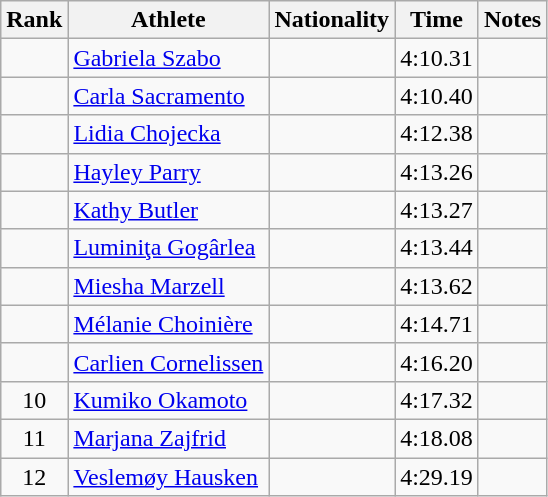<table class="wikitable sortable" style="text-align:center">
<tr>
<th>Rank</th>
<th>Athlete</th>
<th>Nationality</th>
<th>Time</th>
<th>Notes</th>
</tr>
<tr>
<td></td>
<td align=left><a href='#'>Gabriela Szabo</a></td>
<td align=left></td>
<td>4:10.31</td>
<td></td>
</tr>
<tr>
<td></td>
<td align=left><a href='#'>Carla Sacramento</a></td>
<td align=left></td>
<td>4:10.40</td>
<td></td>
</tr>
<tr>
<td></td>
<td align=left><a href='#'>Lidia Chojecka</a></td>
<td align=left></td>
<td>4:12.38</td>
<td></td>
</tr>
<tr>
<td></td>
<td align=left><a href='#'>Hayley Parry</a></td>
<td align=left></td>
<td>4:13.26</td>
<td></td>
</tr>
<tr>
<td></td>
<td align=left><a href='#'>Kathy Butler</a></td>
<td align=left></td>
<td>4:13.27</td>
<td></td>
</tr>
<tr>
<td></td>
<td align=left><a href='#'>Luminiţa Gogârlea</a></td>
<td align=left></td>
<td>4:13.44</td>
<td></td>
</tr>
<tr>
<td></td>
<td align=left><a href='#'>Miesha Marzell</a></td>
<td align=left></td>
<td>4:13.62</td>
<td></td>
</tr>
<tr>
<td></td>
<td align=left><a href='#'>Mélanie Choinière</a></td>
<td align=left></td>
<td>4:14.71</td>
<td></td>
</tr>
<tr>
<td></td>
<td align=left><a href='#'>Carlien Cornelissen</a></td>
<td align=left></td>
<td>4:16.20</td>
<td></td>
</tr>
<tr>
<td>10</td>
<td align=left><a href='#'>Kumiko Okamoto</a></td>
<td align=left></td>
<td>4:17.32</td>
<td></td>
</tr>
<tr>
<td>11</td>
<td align=left><a href='#'>Marjana Zajfrid</a></td>
<td align=left></td>
<td>4:18.08</td>
<td></td>
</tr>
<tr>
<td>12</td>
<td align=left><a href='#'>Veslemøy Hausken</a></td>
<td align=left></td>
<td>4:29.19</td>
<td></td>
</tr>
</table>
